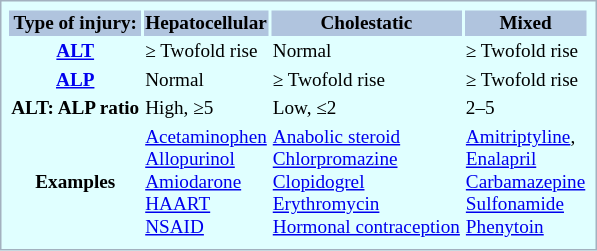<table style="padding:0.3em; float:right; font-size: 80%; margin-left:5px; border:1px solid #A3B1BF;background:#E0FFFF;">
<tr>
<th bgcolor="#B0C4DE">Type of injury:</th>
<th bgcolor="#B0C4DE">Hepatocellular</th>
<th bgcolor="#B0C4DE">Cholestatic</th>
<th bgcolor="#B0C4DE">Mixed</th>
</tr>
<tr>
<th><a href='#'>ALT</a></th>
<td>≥ Twofold rise</td>
<td>Normal</td>
<td>≥ Twofold rise</td>
</tr>
<tr>
<th><a href='#'>ALP</a></th>
<td>Normal</td>
<td>≥ Twofold rise</td>
<td>≥ Twofold rise</td>
</tr>
<tr>
<th>ALT: ALP ratio</th>
<td>High, ≥5</td>
<td>Low, ≤2</td>
<td>2–5</td>
</tr>
<tr>
<th>Examples</th>
<td><a href='#'>Acetaminophen</a><br><a href='#'>Allopurinol</a><br><a href='#'>Amiodarone</a><br><a href='#'>HAART</a><br><a href='#'>NSAID</a></td>
<td><a href='#'>Anabolic steroid</a><br><a href='#'>Chlorpromazine</a><br><a href='#'>Clopidogrel</a><br><a href='#'>Erythromycin</a><br><a href='#'>Hormonal contraception</a></td>
<td><a href='#'>Amitriptyline</a>,<br><a href='#'>Enalapril</a><br><a href='#'>Carbamazepine</a><br><a href='#'>Sulfonamide</a><br><a href='#'>Phenytoin</a></td>
</tr>
</table>
